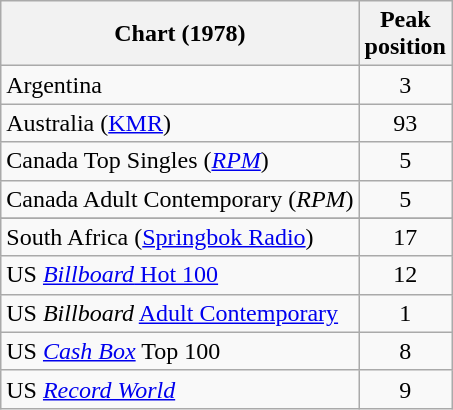<table class="wikitable sortable">
<tr>
<th>Chart (1978)</th>
<th>Peak<br>position</th>
</tr>
<tr>
<td>Argentina</td>
<td align="center">3</td>
</tr>
<tr>
<td>Australia (<a href='#'>KMR</a>)</td>
<td style="text-align:center;">93</td>
</tr>
<tr>
<td>Canada Top Singles (<a href='#'><em>RPM</em></a>)</td>
<td align=center>5</td>
</tr>
<tr>
<td>Canada Adult Contemporary (<em>RPM</em>)</td>
<td align=center>5</td>
</tr>
<tr>
</tr>
<tr>
<td>South Africa (<a href='#'>Springbok Radio</a>)</td>
<td style="text-align:center;">17</td>
</tr>
<tr>
<td>US <a href='#'><em>Billboard</em> Hot 100</a></td>
<td align=center>12</td>
</tr>
<tr>
<td>US <em>Billboard</em> <a href='#'>Adult Contemporary</a></td>
<td style="text-align:center;">1</td>
</tr>
<tr>
<td>US <em><a href='#'>Cash Box</a></em> Top 100</td>
<td align=center>8</td>
</tr>
<tr>
<td>US <em><a href='#'>Record World</a></em></td>
<td align=center>9</td>
</tr>
</table>
